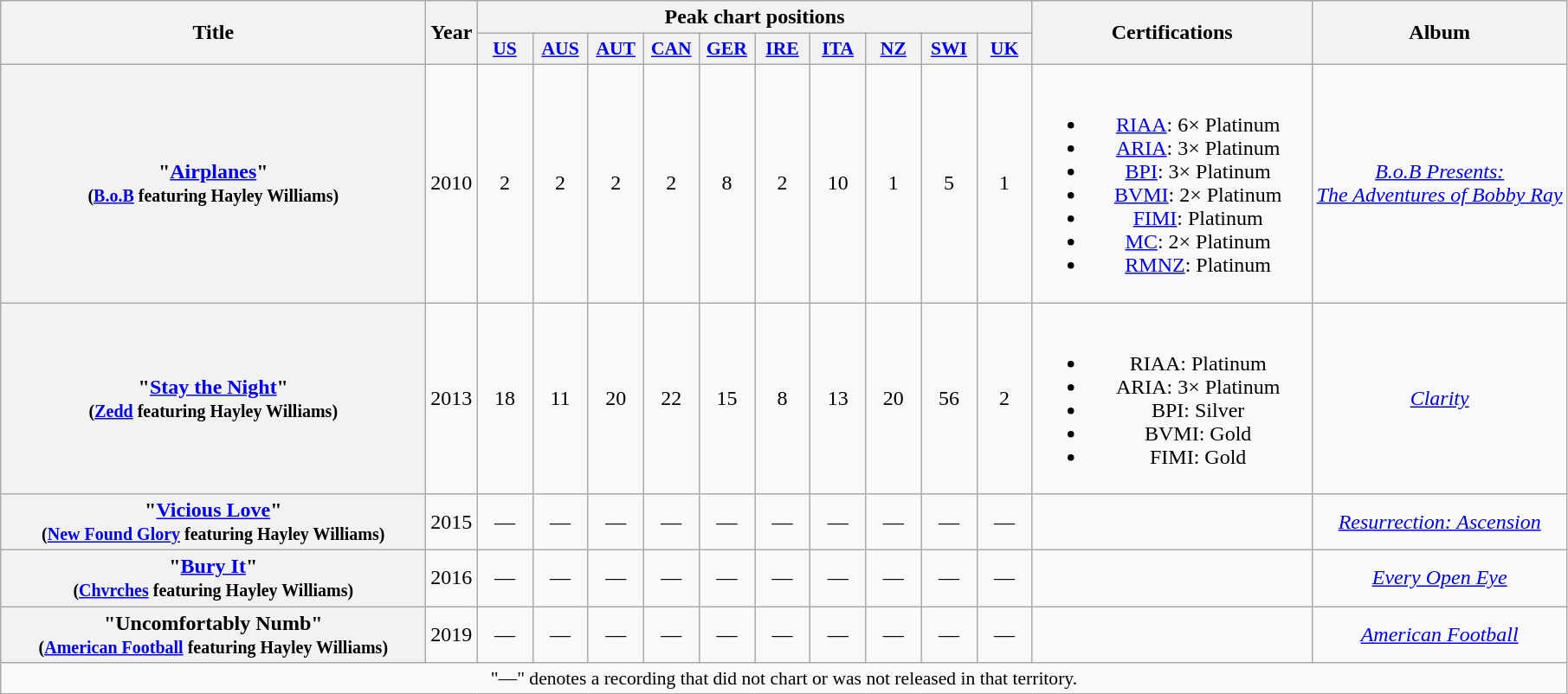<table class="wikitable plainrowheaders" style="text-align:center;">
<tr>
<th scope="col" rowspan="2" style="width:20em;">Title</th>
<th scope="col" rowspan="2" style="width:1em;">Year</th>
<th scope="col" colspan="10">Peak chart positions</th>
<th scope="col" rowspan="2" style="width:13em;">Certifications</th>
<th scope="col" rowspan="2">Album</th>
</tr>
<tr>
<th scope="col" style="width:2.5em;font-size:90%;"><a href='#'>US</a><br></th>
<th scope="col" style="width:2.5em;font-size:90%;"><a href='#'>AUS</a><br></th>
<th scope="col" style="width:2.5em;font-size:90%;"><a href='#'>AUT</a><br></th>
<th scope="col" style="width:2.5em;font-size:90%;"><a href='#'>CAN</a><br></th>
<th scope="col" style="width:2.5em;font-size:90%;"><a href='#'>GER</a><br></th>
<th scope="col" style="width:2.5em;font-size:90%;"><a href='#'>IRE</a><br></th>
<th scope="col" style="width:2.5em;font-size:90%;"><a href='#'>ITA</a><br></th>
<th scope="col" style="width:2.5em;font-size:90%;"><a href='#'>NZ</a><br></th>
<th scope="col" style="width:2.5em;font-size:90%;"><a href='#'>SWI</a><br></th>
<th scope="col" style="width:2.5em;font-size:90%;"><a href='#'>UK</a><br></th>
</tr>
<tr>
<th scope="row">"<a href='#'>Airplanes</a>"<br><small>(<a href='#'>B.o.B</a> featuring Hayley Williams)</small></th>
<td>2010</td>
<td>2</td>
<td>2</td>
<td>2</td>
<td>2</td>
<td>8</td>
<td>2</td>
<td>10</td>
<td>1</td>
<td>5</td>
<td>1</td>
<td><br><ul><li><a href='#'>RIAA</a>: 6× Platinum</li><li><a href='#'>ARIA</a>: 3× Platinum</li><li><a href='#'>BPI</a>: 3× Platinum</li><li><a href='#'>BVMI</a>: 2× Platinum</li><li><a href='#'>FIMI</a>: Platinum</li><li><a href='#'>MC</a>: 2× Platinum</li><li><a href='#'>RMNZ</a>: Platinum</li></ul></td>
<td><em><a href='#'>B.o.B Presents:<br> The Adventures of Bobby Ray</a></em></td>
</tr>
<tr>
<th scope="row">"<a href='#'>Stay the Night</a>"<br><small>(<a href='#'>Zedd</a> featuring Hayley Williams)</small></th>
<td>2013</td>
<td>18</td>
<td>11</td>
<td>20</td>
<td>22</td>
<td>15</td>
<td>8</td>
<td>13</td>
<td>20</td>
<td>56</td>
<td>2</td>
<td><br><ul><li>RIAA: Platinum</li><li>ARIA: 3× Platinum</li><li>BPI: Silver</li><li>BVMI: Gold</li><li>FIMI: Gold</li></ul></td>
<td><em><a href='#'>Clarity</a></em></td>
</tr>
<tr>
<th scope="row">"<a href='#'>Vicious Love</a>"<br><small>(<a href='#'>New Found Glory</a> featuring Hayley Williams)</small></th>
<td>2015</td>
<td>—</td>
<td>—</td>
<td>—</td>
<td>—</td>
<td>—</td>
<td>—</td>
<td>—</td>
<td>—</td>
<td>—</td>
<td>—</td>
<td></td>
<td><em><a href='#'>Resurrection: Ascension</a></em></td>
</tr>
<tr>
<th scope="row">"<a href='#'>Bury It</a>"<br><small>(<a href='#'>Chvrches</a> featuring Hayley Williams)</small></th>
<td>2016</td>
<td>—</td>
<td>—</td>
<td>—</td>
<td>—</td>
<td>—</td>
<td>—</td>
<td>—</td>
<td>—</td>
<td>—</td>
<td>—</td>
<td></td>
<td><em><a href='#'>Every Open Eye</a></em></td>
</tr>
<tr>
<th scope="row">"Uncomfortably Numb"<br><small>(<a href='#'>American Football</a> featuring Hayley Williams)</small></th>
<td>2019</td>
<td>—</td>
<td>—</td>
<td>—</td>
<td>—</td>
<td>—</td>
<td>—</td>
<td>—</td>
<td>—</td>
<td>—</td>
<td>—</td>
<td></td>
<td><em><a href='#'>American Football</a></em></td>
</tr>
<tr>
<td colspan="14" style="font-size:90%">"—" denotes a recording that did not chart or was not released in that territory.</td>
</tr>
</table>
